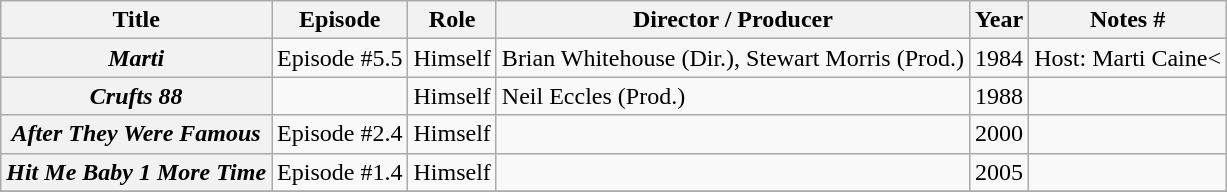<table class="wikitable plainrowheaders sortable">
<tr>
<th scope="col">Title</th>
<th scope="col">Episode</th>
<th scope="col">Role</th>
<th scope="col">Director / Producer</th>
<th scope="col">Year</th>
<th scope="col" class="unsortable">Notes #</th>
</tr>
<tr>
<th scope="row"><em>Marti</em></th>
<td>Episode #5.5</td>
<td>Himself</td>
<td>Brian Whitehouse (Dir.), Stewart Morris (Prod.)</td>
<td>1984</td>
<td>Host: Marti Caine<</td>
</tr>
<tr>
<th scope="row"><em>Crufts 88</em></th>
<td></td>
<td>Himself</td>
<td>Neil Eccles (Prod.)</td>
<td>1988</td>
<td></td>
</tr>
<tr>
<th scope="row"><em>After They Were Famous</em></th>
<td>Episode #2.4</td>
<td>Himself</td>
<td></td>
<td>2000</td>
<td></td>
</tr>
<tr>
<th scope="row"><em>Hit Me Baby 1 More Time</em></th>
<td>Episode #1.4</td>
<td>Himself</td>
<td></td>
<td>2005</td>
<td></td>
</tr>
<tr>
</tr>
</table>
